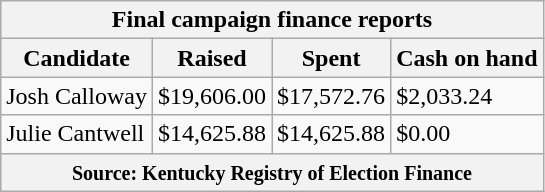<table class="wikitable sortable">
<tr>
<th colspan=4>Final campaign finance reports</th>
</tr>
<tr style="text-align:center;">
<th>Candidate</th>
<th>Raised</th>
<th>Spent</th>
<th>Cash on hand</th>
</tr>
<tr>
<td>Josh Calloway</td>
<td>$19,606.00</td>
<td>$17,572.76</td>
<td>$2,033.24</td>
</tr>
<tr>
<td>Julie Cantwell</td>
<td>$14,625.88</td>
<td>$14,625.88</td>
<td>$0.00</td>
</tr>
<tr>
<th colspan="4"><small>Source: Kentucky Registry of Election Finance</small></th>
</tr>
</table>
